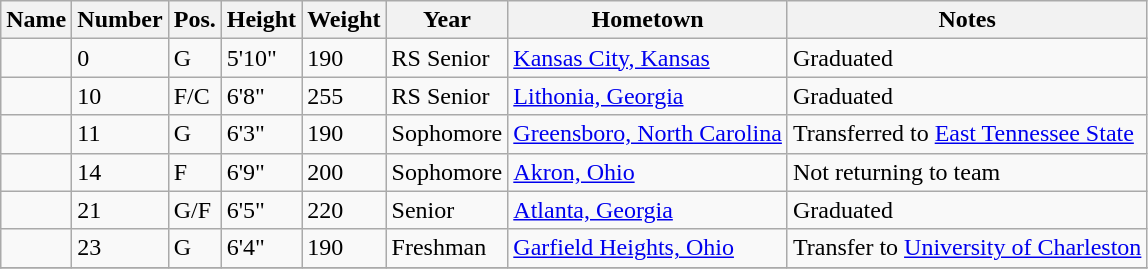<table class="wikitable sortable" border="1">
<tr>
<th>Name</th>
<th>Number</th>
<th>Pos.</th>
<th>Height</th>
<th>Weight</th>
<th>Year</th>
<th>Hometown</th>
<th class="unsortable">Notes</th>
</tr>
<tr>
<td></td>
<td>0</td>
<td>G</td>
<td>5'10"</td>
<td>190</td>
<td>RS Senior</td>
<td><a href='#'>Kansas City, Kansas</a></td>
<td>Graduated</td>
</tr>
<tr>
<td></td>
<td>10</td>
<td>F/C</td>
<td>6'8"</td>
<td>255</td>
<td>RS Senior</td>
<td><a href='#'>Lithonia, Georgia</a></td>
<td>Graduated</td>
</tr>
<tr>
<td></td>
<td>11</td>
<td>G</td>
<td>6'3"</td>
<td>190</td>
<td>Sophomore</td>
<td><a href='#'>Greensboro, North Carolina</a></td>
<td>Transferred to <a href='#'>East Tennessee State</a></td>
</tr>
<tr>
<td></td>
<td>14</td>
<td>F</td>
<td>6'9"</td>
<td>200</td>
<td>Sophomore</td>
<td><a href='#'>Akron, Ohio</a></td>
<td>Not returning to team</td>
</tr>
<tr>
<td></td>
<td>21</td>
<td>G/F</td>
<td>6'5"</td>
<td>220</td>
<td>Senior</td>
<td><a href='#'>Atlanta, Georgia</a></td>
<td>Graduated</td>
</tr>
<tr>
<td></td>
<td>23</td>
<td>G</td>
<td>6'4"</td>
<td>190</td>
<td>Freshman</td>
<td><a href='#'>Garfield Heights, Ohio</a></td>
<td>Transfer to <a href='#'>University of Charleston</a></td>
</tr>
<tr>
</tr>
</table>
